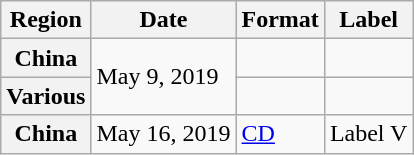<table class="wikitable plainrowheaders">
<tr>
<th scope="col">Region</th>
<th scope="col">Date</th>
<th scope="col">Format</th>
<th scope="col">Label</th>
</tr>
<tr>
<th scope="row">China</th>
<td rowspan="2">May 9, 2019</td>
<td></td>
<td></td>
</tr>
<tr>
<th scope="row">Various</th>
<td></td>
<td></td>
</tr>
<tr>
<th scope="row">China</th>
<td>May 16, 2019</td>
<td><a href='#'>CD</a></td>
<td>Label V</td>
</tr>
</table>
